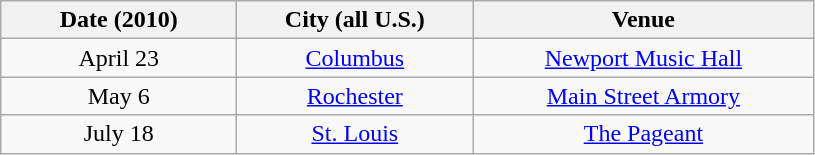<table class="wikitable" style="text-align:center;">
<tr>
<th width="150">Date (2010)</th>
<th width="150">City (all U.S.)</th>
<th width="220">Venue</th>
</tr>
<tr>
<td>April 23</td>
<td><a href='#'>Columbus</a></td>
<td align=center><a href='#'>Newport Music Hall</a></td>
</tr>
<tr>
<td>May 6</td>
<td><a href='#'>Rochester</a></td>
<td><a href='#'>Main Street Armory</a></td>
</tr>
<tr>
<td>July 18</td>
<td><a href='#'>St. Louis</a></td>
<td><a href='#'>The Pageant</a></td>
</tr>
</table>
